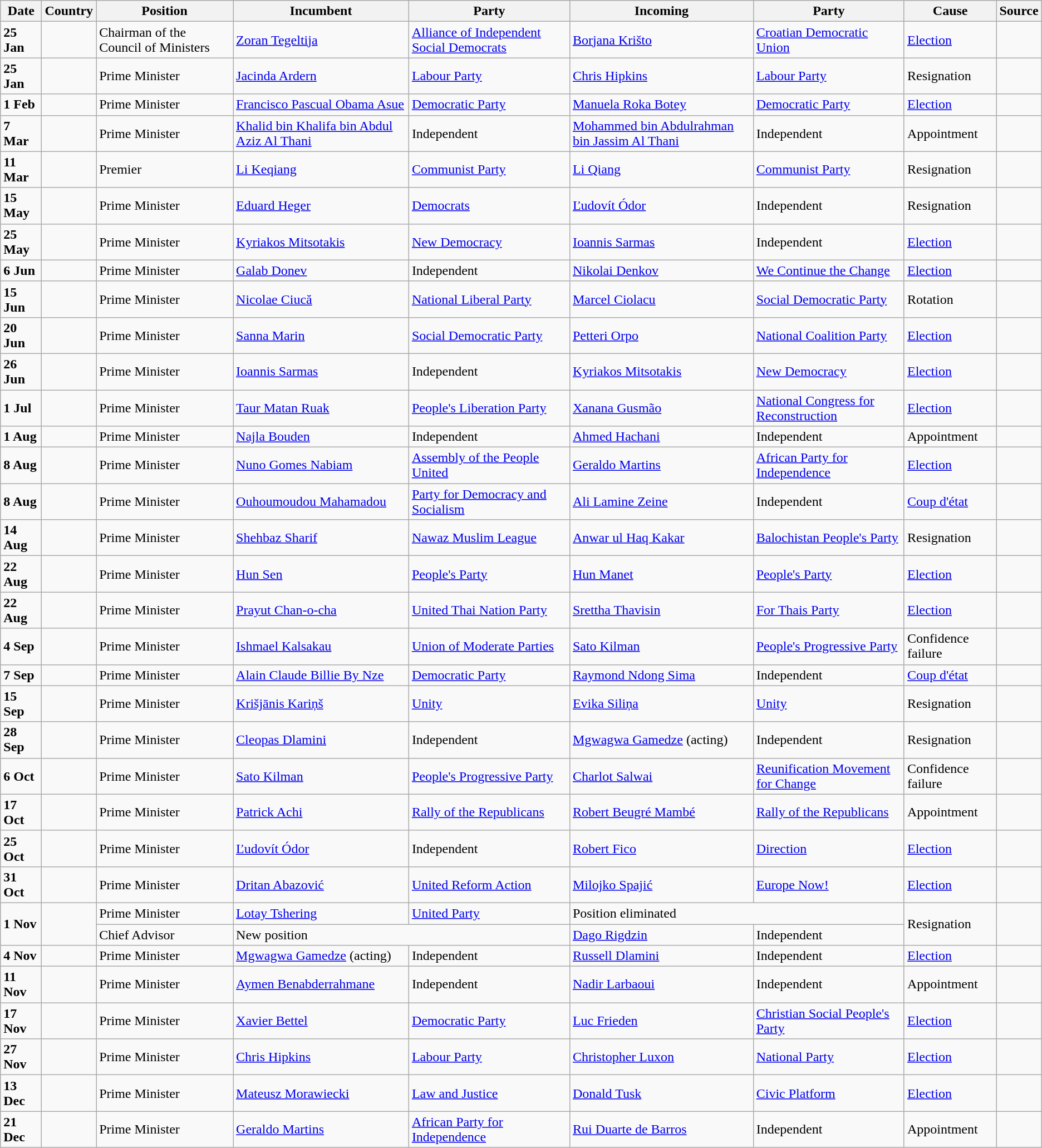<table class="wikitable">
<tr>
<th>Date</th>
<th>Country</th>
<th>Position</th>
<th>Incumbent</th>
<th>Party</th>
<th>Incoming</th>
<th>Party</th>
<th>Cause</th>
<th>Source</th>
</tr>
<tr>
<td><strong>25 Jan</strong></td>
<td></td>
<td>Chairman of the Council of Ministers</td>
<td><a href='#'>Zoran Tegeltija</a></td>
<td><a href='#'>Alliance of Independent Social Democrats</a></td>
<td><a href='#'>Borjana Krišto</a></td>
<td><a href='#'>Croatian Democratic Union</a></td>
<td><a href='#'>Election</a></td>
<td></td>
</tr>
<tr>
<td><strong>25 Jan</strong></td>
<td></td>
<td>Prime Minister</td>
<td><a href='#'>Jacinda Ardern</a></td>
<td><a href='#'>Labour Party</a></td>
<td><a href='#'>Chris Hipkins</a></td>
<td><a href='#'>Labour Party</a></td>
<td>Resignation</td>
<td></td>
</tr>
<tr>
<td><strong>1 Feb</strong></td>
<td></td>
<td>Prime Minister</td>
<td><a href='#'>Francisco Pascual Obama Asue</a></td>
<td><a href='#'>Democratic Party</a></td>
<td><a href='#'>Manuela Roka Botey</a></td>
<td><a href='#'>Democratic Party</a></td>
<td><a href='#'>Election</a></td>
<td></td>
</tr>
<tr>
<td><strong>7 Mar</strong></td>
<td></td>
<td>Prime Minister</td>
<td><a href='#'>Khalid bin Khalifa bin Abdul Aziz Al Thani</a></td>
<td>Independent</td>
<td><a href='#'>Mohammed bin Abdulrahman bin Jassim Al Thani</a></td>
<td>Independent</td>
<td>Appointment</td>
<td></td>
</tr>
<tr>
<td><strong>11 Mar</strong></td>
<td></td>
<td>Premier</td>
<td><a href='#'>Li Keqiang</a></td>
<td><a href='#'>Communist Party</a></td>
<td><a href='#'>Li Qiang</a></td>
<td><a href='#'>Communist Party</a></td>
<td>Resignation</td>
<td></td>
</tr>
<tr>
<td><strong>15 May</strong></td>
<td></td>
<td>Prime Minister</td>
<td><a href='#'>Eduard Heger</a></td>
<td><a href='#'>Democrats</a></td>
<td><a href='#'>Ľudovít Ódor</a></td>
<td>Independent</td>
<td>Resignation</td>
<td></td>
</tr>
<tr>
<td><strong>25 May</strong></td>
<td></td>
<td>Prime Minister</td>
<td><a href='#'>Kyriakos Mitsotakis</a></td>
<td><a href='#'>New Democracy</a></td>
<td><a href='#'>Ioannis Sarmas</a></td>
<td>Independent</td>
<td><a href='#'>Election</a></td>
<td></td>
</tr>
<tr>
<td><strong>6 Jun</strong></td>
<td></td>
<td>Prime Minister</td>
<td><a href='#'>Galab Donev</a></td>
<td>Independent</td>
<td><a href='#'>Nikolai Denkov</a></td>
<td><a href='#'>We Continue the Change</a></td>
<td><a href='#'>Election</a></td>
<td></td>
</tr>
<tr>
<td><strong>15 Jun</strong></td>
<td></td>
<td>Prime Minister</td>
<td><a href='#'>Nicolae Ciucă</a></td>
<td><a href='#'>National Liberal Party</a></td>
<td><a href='#'>Marcel Ciolacu</a></td>
<td><a href='#'>Social Democratic Party</a></td>
<td>Rotation</td>
<td></td>
</tr>
<tr>
<td><strong>20 Jun</strong></td>
<td></td>
<td>Prime Minister</td>
<td><a href='#'>Sanna Marin</a></td>
<td><a href='#'>Social Democratic Party</a></td>
<td><a href='#'>Petteri Orpo</a></td>
<td><a href='#'>National Coalition Party</a></td>
<td><a href='#'>Election</a></td>
<td></td>
</tr>
<tr>
<td><strong>26 Jun</strong></td>
<td></td>
<td>Prime Minister</td>
<td><a href='#'>Ioannis Sarmas</a></td>
<td>Independent</td>
<td><a href='#'>Kyriakos Mitsotakis</a></td>
<td><a href='#'>New Democracy</a></td>
<td><a href='#'>Election</a></td>
<td></td>
</tr>
<tr>
<td><strong>1 Jul</strong></td>
<td></td>
<td>Prime Minister</td>
<td><a href='#'>Taur Matan Ruak</a></td>
<td><a href='#'>People's Liberation Party</a></td>
<td><a href='#'>Xanana Gusmão</a></td>
<td><a href='#'>National Congress for Reconstruction</a></td>
<td><a href='#'>Election</a></td>
<td></td>
</tr>
<tr>
<td><strong>1 Aug</strong></td>
<td></td>
<td>Prime Minister</td>
<td><a href='#'>Najla Bouden</a></td>
<td>Independent</td>
<td><a href='#'>Ahmed Hachani</a></td>
<td>Independent</td>
<td>Appointment</td>
<td></td>
</tr>
<tr>
<td><strong>8 Aug</strong></td>
<td></td>
<td>Prime Minister</td>
<td><a href='#'>Nuno Gomes Nabiam</a></td>
<td><a href='#'>Assembly of the People United</a></td>
<td><a href='#'>Geraldo Martins</a></td>
<td><a href='#'>African Party for Independence</a></td>
<td><a href='#'>Election</a></td>
<td></td>
</tr>
<tr>
<td><strong>8 Aug</strong></td>
<td></td>
<td>Prime Minister</td>
<td><a href='#'>Ouhoumoudou Mahamadou</a></td>
<td><a href='#'>Party for Democracy and Socialism</a></td>
<td><a href='#'>Ali Lamine Zeine</a></td>
<td>Independent</td>
<td><a href='#'>Coup d'état</a></td>
<td></td>
</tr>
<tr>
<td><strong>14 Aug</strong></td>
<td></td>
<td>Prime Minister</td>
<td><a href='#'>Shehbaz Sharif</a></td>
<td><a href='#'>Nawaz Muslim League</a></td>
<td><a href='#'>Anwar ul Haq Kakar</a></td>
<td><a href='#'>Balochistan People's Party</a></td>
<td>Resignation</td>
<td></td>
</tr>
<tr>
<td><strong>22 Aug</strong></td>
<td></td>
<td>Prime Minister</td>
<td><a href='#'>Hun Sen</a></td>
<td><a href='#'>People's Party</a></td>
<td><a href='#'>Hun Manet</a></td>
<td><a href='#'>People's Party</a></td>
<td><a href='#'>Election</a></td>
<td></td>
</tr>
<tr>
<td><strong>22 Aug</strong></td>
<td></td>
<td>Prime Minister</td>
<td><a href='#'>Prayut Chan-o-cha</a></td>
<td><a href='#'>United Thai Nation Party</a></td>
<td><a href='#'>Srettha Thavisin</a></td>
<td><a href='#'>For Thais Party</a></td>
<td><a href='#'>Election</a></td>
<td></td>
</tr>
<tr>
<td><strong>4 Sep</strong></td>
<td></td>
<td>Prime Minister</td>
<td><a href='#'>Ishmael Kalsakau</a></td>
<td><a href='#'>Union of Moderate Parties</a></td>
<td><a href='#'>Sato Kilman</a></td>
<td><a href='#'>People's Progressive Party</a></td>
<td>Confidence failure</td>
<td></td>
</tr>
<tr>
<td><strong>7 Sep</strong></td>
<td></td>
<td>Prime Minister</td>
<td><a href='#'>Alain Claude Billie By Nze</a></td>
<td><a href='#'>Democratic Party</a></td>
<td><a href='#'>Raymond Ndong Sima</a></td>
<td>Independent</td>
<td><a href='#'>Coup d'état</a></td>
<td></td>
</tr>
<tr>
<td><strong>15 Sep</strong></td>
<td></td>
<td>Prime Minister</td>
<td><a href='#'>Krišjānis Kariņš</a></td>
<td><a href='#'>Unity</a></td>
<td><a href='#'>Evika Siliņa</a></td>
<td><a href='#'>Unity</a></td>
<td>Resignation</td>
<td></td>
</tr>
<tr>
<td><strong>28 Sep</strong></td>
<td></td>
<td>Prime Minister</td>
<td><a href='#'>Cleopas Dlamini</a></td>
<td>Independent</td>
<td><a href='#'>Mgwagwa Gamedze</a> (acting)</td>
<td>Independent</td>
<td>Resignation</td>
<td></td>
</tr>
<tr>
<td><strong>6 Oct</strong></td>
<td></td>
<td>Prime Minister</td>
<td><a href='#'>Sato Kilman</a></td>
<td><a href='#'>People's Progressive Party</a></td>
<td><a href='#'>Charlot Salwai</a></td>
<td><a href='#'>Reunification Movement for Change</a></td>
<td>Confidence failure</td>
<td></td>
</tr>
<tr>
<td><strong>17 Oct</strong></td>
<td></td>
<td>Prime Minister</td>
<td><a href='#'>Patrick Achi</a></td>
<td><a href='#'>Rally of the Republicans</a></td>
<td><a href='#'>Robert Beugré Mambé</a></td>
<td><a href='#'>Rally of the Republicans</a></td>
<td>Appointment</td>
<td></td>
</tr>
<tr>
<td><strong>25 Oct</strong></td>
<td></td>
<td>Prime Minister</td>
<td><a href='#'>Ľudovít Ódor</a></td>
<td>Independent</td>
<td><a href='#'>Robert Fico</a></td>
<td><a href='#'>Direction</a></td>
<td><a href='#'>Election</a></td>
<td></td>
</tr>
<tr>
<td><strong>31 Oct</strong></td>
<td></td>
<td>Prime Minister</td>
<td><a href='#'>Dritan Abazović</a></td>
<td><a href='#'>United Reform Action</a></td>
<td><a href='#'>Milojko Spajić</a></td>
<td><a href='#'>Europe Now!</a></td>
<td><a href='#'>Election</a></td>
<td></td>
</tr>
<tr>
<td rowspan="2"><strong>1 Nov</strong></td>
<td rowspan="2"></td>
<td>Prime Minister</td>
<td><a href='#'>Lotay Tshering</a></td>
<td><a href='#'>United Party</a></td>
<td colspan="2">Position eliminated</td>
<td rowspan="2">Resignation</td>
<td rowspan="2"></td>
</tr>
<tr>
<td>Chief Advisor</td>
<td colspan="2">New position</td>
<td><a href='#'>Dago Rigdzin</a></td>
<td>Independent</td>
</tr>
<tr>
<td><strong>4 Nov</strong></td>
<td></td>
<td>Prime Minister</td>
<td><a href='#'>Mgwagwa Gamedze</a> (acting)</td>
<td>Independent</td>
<td><a href='#'>Russell Dlamini</a></td>
<td>Independent</td>
<td><a href='#'>Election</a></td>
<td></td>
</tr>
<tr>
<td><strong>11 Nov</strong></td>
<td></td>
<td>Prime Minister</td>
<td><a href='#'>Aymen Benabderrahmane</a></td>
<td>Independent</td>
<td><a href='#'>Nadir Larbaoui</a></td>
<td>Independent</td>
<td>Appointment</td>
<td></td>
</tr>
<tr>
<td><strong>17 Nov</strong></td>
<td></td>
<td>Prime Minister</td>
<td><a href='#'>Xavier Bettel</a></td>
<td><a href='#'>Democratic Party</a></td>
<td><a href='#'>Luc Frieden</a></td>
<td><a href='#'>Christian Social People's Party</a></td>
<td><a href='#'>Election</a></td>
<td></td>
</tr>
<tr>
<td><strong>27 Nov</strong></td>
<td></td>
<td>Prime Minister</td>
<td><a href='#'>Chris Hipkins</a></td>
<td><a href='#'>Labour Party</a></td>
<td><a href='#'>Christopher Luxon</a></td>
<td><a href='#'>National Party</a></td>
<td><a href='#'>Election</a></td>
<td></td>
</tr>
<tr>
<td><strong>13 Dec</strong></td>
<td></td>
<td>Prime Minister</td>
<td><a href='#'>Mateusz Morawiecki</a></td>
<td><a href='#'>Law and Justice</a></td>
<td><a href='#'>Donald Tusk</a></td>
<td><a href='#'>Civic Platform</a></td>
<td><a href='#'>Election</a></td>
<td></td>
</tr>
<tr>
<td><strong>21 Dec</strong></td>
<td></td>
<td>Prime Minister</td>
<td><a href='#'>Geraldo Martins</a></td>
<td><a href='#'>African Party for Independence</a></td>
<td><a href='#'>Rui Duarte de Barros</a></td>
<td>Independent</td>
<td>Appointment</td>
<td></td>
</tr>
</table>
